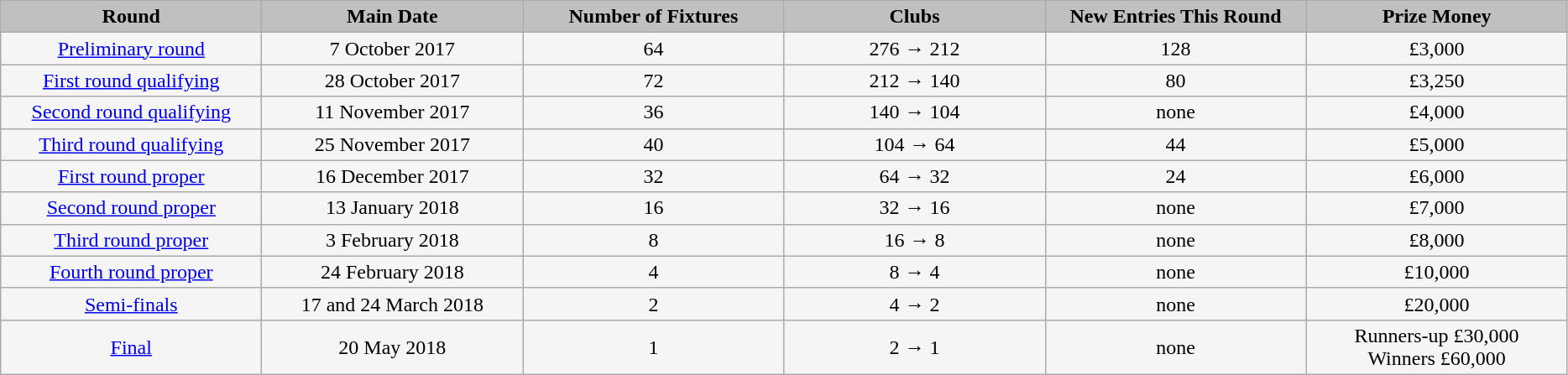<table class="wikitable" style="background:WhiteSmoke; text-align:center; font-size:100%">
<tr>
<td scope="col" style="width: 200px; background:silver;"><strong>Round</strong></td>
<td scope="col" style="width: 200px; background:silver;"><strong>Main Date</strong></td>
<td scope="col" style="width: 200px; background:silver;"><strong>Number of Fixtures</strong></td>
<td scope="col" style="width: 200px; background:silver;"><strong>Clubs</strong></td>
<td scope="col" style="width: 200px; background:silver;"><strong>New Entries This Round</strong></td>
<td scope="col" style="width: 200px; background:silver;"><strong>Prize Money</strong></td>
</tr>
<tr>
<td><a href='#'>Preliminary round</a></td>
<td>7 October 2017</td>
<td>64</td>
<td>276 → 212</td>
<td>128</td>
<td>£3,000</td>
</tr>
<tr>
<td><a href='#'>First round qualifying</a></td>
<td>28 October 2017</td>
<td>72</td>
<td>212 → 140</td>
<td>80</td>
<td>£3,250</td>
</tr>
<tr>
<td><a href='#'>Second round qualifying</a></td>
<td>11 November 2017</td>
<td>36</td>
<td>140 → 104</td>
<td>none</td>
<td>£4,000</td>
</tr>
<tr>
<td><a href='#'>Third round qualifying</a></td>
<td>25 November 2017</td>
<td>40</td>
<td>104 → 64</td>
<td>44</td>
<td>£5,000</td>
</tr>
<tr>
<td><a href='#'>First round proper</a></td>
<td>16 December 2017</td>
<td>32</td>
<td>64 → 32</td>
<td>24</td>
<td>£6,000</td>
</tr>
<tr>
<td><a href='#'>Second round proper</a></td>
<td>13 January 2018</td>
<td>16</td>
<td>32 → 16</td>
<td>none</td>
<td>£7,000</td>
</tr>
<tr>
<td><a href='#'>Third round proper</a></td>
<td>3 February 2018</td>
<td>8</td>
<td>16 → 8</td>
<td>none</td>
<td>£8,000</td>
</tr>
<tr>
<td><a href='#'>Fourth round proper</a></td>
<td>24 February 2018</td>
<td>4</td>
<td>8 → 4</td>
<td>none</td>
<td>£10,000</td>
</tr>
<tr>
<td><a href='#'>Semi-finals</a></td>
<td>17 and 24 March 2018</td>
<td>2</td>
<td>4 → 2</td>
<td>none</td>
<td>£20,000</td>
</tr>
<tr>
<td><a href='#'>Final</a></td>
<td>20 May 2018</td>
<td>1</td>
<td>2 → 1</td>
<td>none</td>
<td>Runners-up £30,000 <br>Winners £60,000</td>
</tr>
</table>
